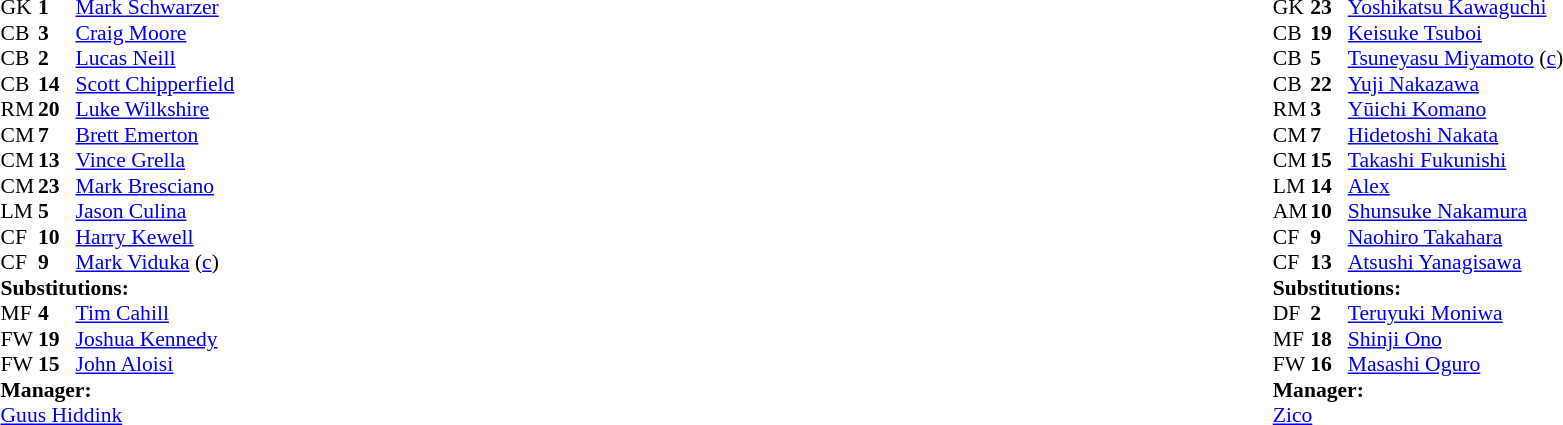<table width="100%">
<tr>
<td valign="top" width="40%"><br><table style="font-size: 90%" cellspacing="0" cellpadding="0">
<tr>
<th width="25"></th>
<th width="25"></th>
</tr>
<tr>
<td>GK</td>
<td><strong>1</strong></td>
<td><a href='#'>Mark Schwarzer</a></td>
</tr>
<tr>
<td>CB</td>
<td><strong>3</strong></td>
<td><a href='#'>Craig Moore</a></td>
<td></td>
<td></td>
</tr>
<tr>
<td>CB</td>
<td><strong>2</strong></td>
<td><a href='#'>Lucas Neill</a></td>
</tr>
<tr>
<td>CB</td>
<td><strong>14</strong></td>
<td><a href='#'>Scott Chipperfield</a></td>
</tr>
<tr>
<td>RM</td>
<td><strong>20</strong></td>
<td><a href='#'>Luke Wilkshire</a></td>
<td></td>
<td></td>
</tr>
<tr>
<td>CM</td>
<td><strong>7</strong></td>
<td><a href='#'>Brett Emerton</a></td>
</tr>
<tr>
<td>CM</td>
<td><strong>13</strong></td>
<td><a href='#'>Vince Grella</a></td>
<td></td>
</tr>
<tr>
<td>CM</td>
<td><strong>23</strong></td>
<td><a href='#'>Mark Bresciano</a></td>
<td></td>
<td></td>
</tr>
<tr>
<td>LM</td>
<td><strong>5</strong></td>
<td><a href='#'>Jason Culina</a></td>
</tr>
<tr>
<td>CF</td>
<td><strong>10</strong></td>
<td><a href='#'>Harry Kewell</a></td>
</tr>
<tr>
<td>CF</td>
<td><strong>9</strong></td>
<td><a href='#'>Mark Viduka</a> (<a href='#'>c</a>)</td>
</tr>
<tr>
<td colspan=3><strong>Substitutions:</strong></td>
</tr>
<tr>
<td>MF</td>
<td><strong>4</strong></td>
<td><a href='#'>Tim Cahill</a></td>
<td></td>
<td></td>
</tr>
<tr>
<td>FW</td>
<td><strong>19</strong></td>
<td><a href='#'>Joshua Kennedy</a></td>
<td></td>
<td></td>
</tr>
<tr>
<td>FW</td>
<td><strong>15</strong></td>
<td><a href='#'>John Aloisi</a></td>
<td></td>
<td></td>
</tr>
<tr>
<td colspan=3><strong>Manager:</strong></td>
</tr>
<tr>
<td colspan="4"> <a href='#'>Guus Hiddink</a></td>
</tr>
</table>
</td>
<td valign="top"></td>
<td valign="top" width="50%"><br><table style="font-size: 90%" cellspacing="0" cellpadding="0" align=center>
<tr>
<th width="25"></th>
<th width="25"></th>
</tr>
<tr>
<td>GK</td>
<td><strong>23</strong></td>
<td><a href='#'>Yoshikatsu Kawaguchi</a></td>
</tr>
<tr>
<td>CB</td>
<td><strong>19</strong></td>
<td><a href='#'>Keisuke Tsuboi</a></td>
<td></td>
<td></td>
</tr>
<tr>
<td>CB</td>
<td><strong>5</strong></td>
<td><a href='#'>Tsuneyasu Miyamoto</a> (<a href='#'>c</a>)</td>
<td></td>
</tr>
<tr>
<td>CB</td>
<td><strong>22</strong></td>
<td><a href='#'>Yuji Nakazawa</a></td>
</tr>
<tr>
<td>RM</td>
<td><strong>3</strong></td>
<td><a href='#'>Yūichi Komano</a></td>
</tr>
<tr>
<td>CM</td>
<td><strong>7</strong></td>
<td><a href='#'>Hidetoshi Nakata</a></td>
</tr>
<tr>
<td>CM</td>
<td><strong>15</strong></td>
<td><a href='#'>Takashi Fukunishi</a></td>
</tr>
<tr>
<td>LM</td>
<td><strong>14</strong></td>
<td><a href='#'>Alex</a></td>
</tr>
<tr>
<td>AM</td>
<td><strong>10</strong></td>
<td><a href='#'>Shunsuke Nakamura</a></td>
</tr>
<tr>
<td>CF</td>
<td><strong>9</strong></td>
<td><a href='#'>Naohiro Takahara</a></td>
<td></td>
</tr>
<tr>
<td>CF</td>
<td><strong>13</strong></td>
<td><a href='#'>Atsushi Yanagisawa</a></td>
<td></td>
<td></td>
</tr>
<tr>
<td colspan=3><strong>Substitutions:</strong></td>
</tr>
<tr>
<td>DF</td>
<td><strong>2</strong></td>
<td><a href='#'>Teruyuki Moniwa</a></td>
<td></td>
<td></td>
<td></td>
</tr>
<tr>
<td>MF</td>
<td><strong>18</strong></td>
<td><a href='#'>Shinji Ono</a></td>
<td></td>
<td></td>
</tr>
<tr>
<td>FW</td>
<td><strong>16</strong></td>
<td><a href='#'>Masashi Oguro</a></td>
<td></td>
<td></td>
<td></td>
</tr>
<tr>
<td colspan=3><strong>Manager:</strong></td>
</tr>
<tr>
<td colspan="4"> <a href='#'>Zico</a></td>
</tr>
</table>
</td>
</tr>
</table>
